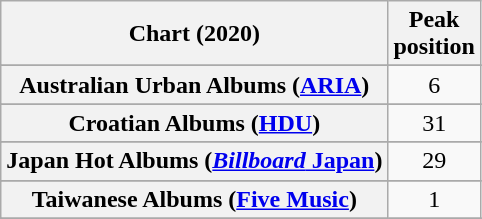<table class="wikitable sortable plainrowheaders" style="text-align:center">
<tr>
<th scope="col">Chart (2020)</th>
<th scope="col">Peak<br>position</th>
</tr>
<tr>
</tr>
<tr>
<th scope="row">Australian Urban Albums (<a href='#'>ARIA</a>)</th>
<td>6</td>
</tr>
<tr>
</tr>
<tr>
</tr>
<tr>
</tr>
<tr>
<th scope="row">Croatian Albums (<a href='#'>HDU</a>)</th>
<td>31</td>
</tr>
<tr>
</tr>
<tr>
</tr>
<tr>
</tr>
<tr>
</tr>
<tr>
</tr>
<tr>
<th scope="row">Japan Hot Albums (<a href='#'><em>Billboard</em> Japan</a>)</th>
<td>29</td>
</tr>
<tr>
</tr>
<tr>
</tr>
<tr>
</tr>
<tr>
</tr>
<tr>
</tr>
<tr>
<th scope="row">Taiwanese Albums (<a href='#'>Five Music</a>)</th>
<td>1</td>
</tr>
<tr>
</tr>
<tr>
</tr>
<tr>
</tr>
</table>
